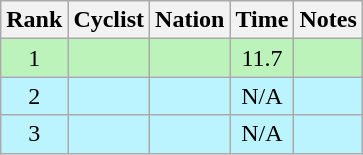<table class="wikitable sortable" style="text-align:center">
<tr>
<th>Rank</th>
<th>Cyclist</th>
<th>Nation</th>
<th>Time</th>
<th>Notes</th>
</tr>
<tr bgcolor=bbf3bb>
<td>1</td>
<td align=left></td>
<td align=left></td>
<td>11.7</td>
<td></td>
</tr>
<tr bgcolor=bbf3ff>
<td>2</td>
<td align=left></td>
<td align=left></td>
<td>N/A</td>
<td></td>
</tr>
<tr bgcolor=bbf3ff>
<td>3</td>
<td align=left></td>
<td align=left></td>
<td>N/A</td>
<td></td>
</tr>
</table>
